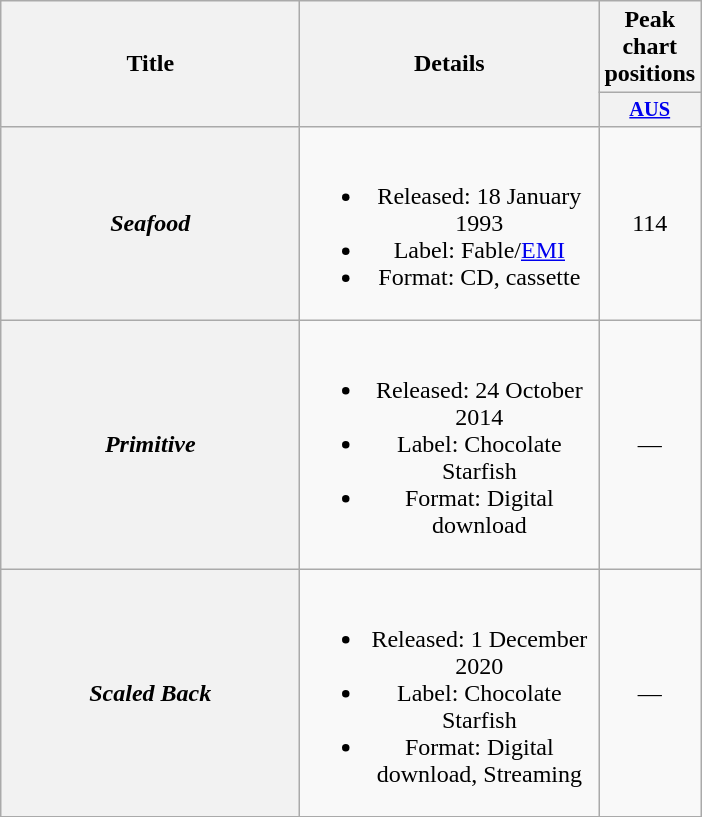<table class="wikitable plainrowheaders" style="text-align:center;" border="1">
<tr>
<th scope="col" rowspan="2" style="width:12em;">Title</th>
<th scope="col" rowspan="2" style="width:12em;">Details</th>
<th scope="col" colspan="1">Peak chart<br>positions</th>
</tr>
<tr>
<th scope="col" style="width:3em; font-size:85%"><a href='#'>AUS</a><br></th>
</tr>
<tr>
<th scope="row"><em>Seafood</em></th>
<td><br><ul><li>Released: 18 January 1993</li><li>Label: Fable/<a href='#'>EMI</a></li><li>Format: CD, cassette</li></ul></td>
<td>114</td>
</tr>
<tr>
<th scope="row"><em>Primitive</em></th>
<td><br><ul><li>Released: 24 October 2014</li><li>Label: Chocolate Starfish</li><li>Format: Digital download</li></ul></td>
<td>—</td>
</tr>
<tr>
<th scope="row"><em>Scaled Back</em></th>
<td><br><ul><li>Released: 1 December 2020</li><li>Label: Chocolate Starfish</li><li>Format: Digital download, Streaming</li></ul></td>
<td>—</td>
</tr>
<tr>
</tr>
</table>
